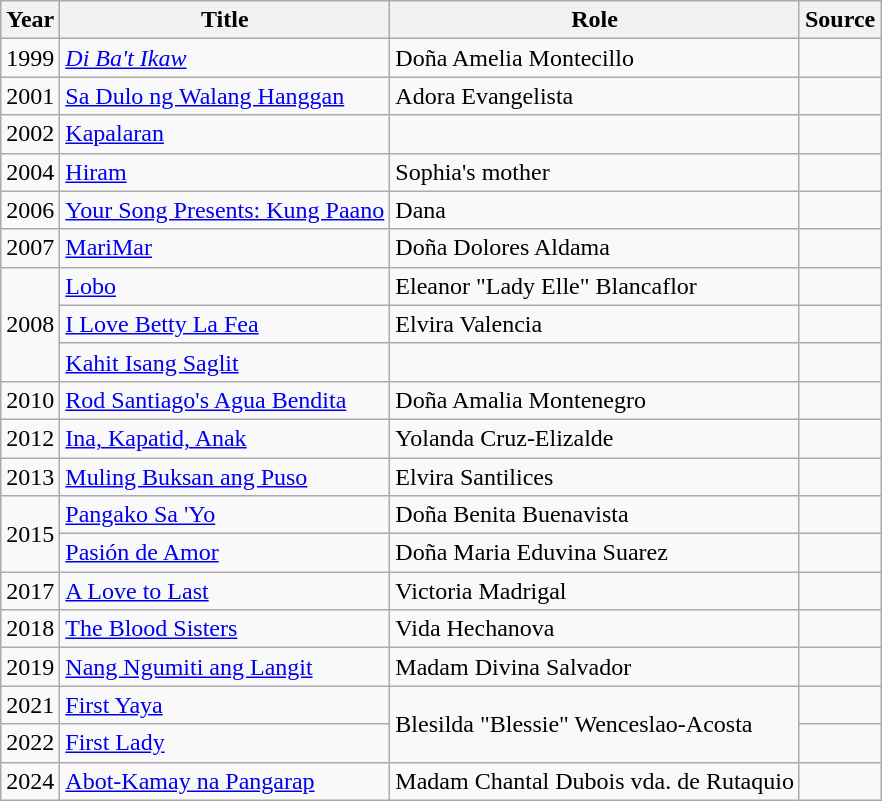<table class="wikitable sortable" >
<tr>
<th>Year</th>
<th>Title</th>
<th>Role</th>
<th class="unsortable">Source </th>
</tr>
<tr>
<td>1999</td>
<td><em><a href='#'>Di Ba't Ikaw</a></td>
<td>Doña Amelia Montecillo</td>
<td></td>
</tr>
<tr>
<td>2001</td>
<td></em><a href='#'>Sa Dulo ng Walang Hanggan</a><em></td>
<td>Adora Evangelista</td>
<td></td>
</tr>
<tr>
<td>2002</td>
<td></em><a href='#'>Kapalaran</a><em></td>
<td></td>
<td></td>
</tr>
<tr>
<td>2004</td>
<td></em><a href='#'>Hiram</a><em></td>
<td>Sophia's mother</td>
<td></td>
</tr>
<tr>
<td>2006</td>
<td></em><a href='#'>Your Song Presents: Kung Paano</a><em></td>
<td>Dana</td>
<td></td>
</tr>
<tr>
<td>2007</td>
<td></em><a href='#'>MariMar</a><em></td>
<td>Doña Dolores Aldama</td>
<td></td>
</tr>
<tr>
<td rowspan="3">2008</td>
<td></em><a href='#'>Lobo</a><em></td>
<td>Eleanor "Lady Elle" Blancaflor</td>
<td></td>
</tr>
<tr>
<td></em><a href='#'>I Love Betty La Fea</a><em></td>
<td>Elvira Valencia</td>
<td></td>
</tr>
<tr>
<td></em><a href='#'>Kahit Isang Saglit</a><em></td>
<td></td>
<td></td>
</tr>
<tr>
<td>2010</td>
<td></em><a href='#'>Rod Santiago's Agua Bendita</a><em></td>
<td>Doña Amalia Montenegro</td>
<td></td>
</tr>
<tr>
<td>2012</td>
<td></em><a href='#'>Ina, Kapatid, Anak</a><em></td>
<td>Yolanda Cruz-Elizalde</td>
<td></td>
</tr>
<tr>
<td>2013</td>
<td></em><a href='#'>Muling Buksan ang Puso</a><em></td>
<td>Elvira Santilices</td>
<td></td>
</tr>
<tr>
<td rowspan="2">2015</td>
<td></em><a href='#'>Pangako Sa 'Yo</a><em></td>
<td>Doña Benita Buenavista</td>
<td></td>
</tr>
<tr>
<td></em><a href='#'>Pasión de Amor</a><em></td>
<td>Doña Maria Eduvina Suarez</td>
<td></td>
</tr>
<tr>
<td>2017</td>
<td></em><a href='#'>A Love to Last</a><em></td>
<td>Victoria Madrigal</td>
<td></td>
</tr>
<tr>
<td>2018</td>
<td></em><a href='#'>The Blood Sisters</a><em></td>
<td>Vida Hechanova</td>
<td></td>
</tr>
<tr>
<td>2019</td>
<td></em><a href='#'>Nang Ngumiti ang Langit</a><em></td>
<td>Madam Divina Salvador</td>
<td></td>
</tr>
<tr>
<td>2021</td>
<td></em><a href='#'>First Yaya</a><em></td>
<td rowspan="2">Blesilda "Blessie" Wenceslao-Acosta</td>
<td></td>
</tr>
<tr>
<td>2022</td>
<td></em><a href='#'>First Lady</a><em></td>
<td></td>
</tr>
<tr>
<td>2024</td>
<td></em><a href='#'>Abot-Kamay na Pangarap</a><em></td>
<td>Madam Chantal Dubois vda. de Rutaquio</td>
<td></td>
</tr>
</table>
